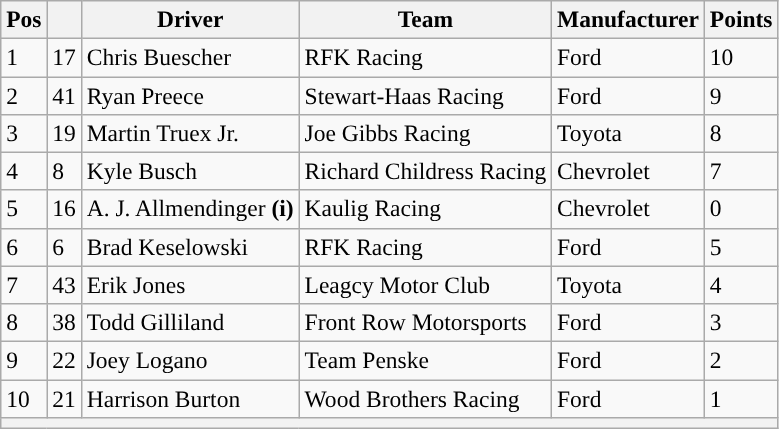<table class="wikitable" style="font-size:98%">
<tr>
<th>Pos</th>
<th></th>
<th>Driver</th>
<th>Team</th>
<th>Manufacturer</th>
<th>Points</th>
</tr>
<tr>
<td>1</td>
<td>17</td>
<td>Chris Buescher</td>
<td>RFK Racing</td>
<td>Ford</td>
<td>10</td>
</tr>
<tr>
<td>2</td>
<td>41</td>
<td>Ryan Preece</td>
<td>Stewart-Haas Racing</td>
<td>Ford</td>
<td>9</td>
</tr>
<tr>
<td>3</td>
<td>19</td>
<td>Martin Truex Jr.</td>
<td>Joe Gibbs Racing</td>
<td>Toyota</td>
<td>8</td>
</tr>
<tr>
<td>4</td>
<td>8</td>
<td>Kyle Busch</td>
<td>Richard Childress Racing</td>
<td>Chevrolet</td>
<td>7</td>
</tr>
<tr>
<td>5</td>
<td>16</td>
<td>A. J. Allmendinger <strong>(i)</strong></td>
<td>Kaulig Racing</td>
<td>Chevrolet</td>
<td>0</td>
</tr>
<tr>
<td>6</td>
<td>6</td>
<td>Brad Keselowski</td>
<td>RFK Racing</td>
<td>Ford</td>
<td>5</td>
</tr>
<tr>
<td>7</td>
<td>43</td>
<td>Erik Jones</td>
<td>Leagcy Motor Club</td>
<td>Toyota</td>
<td>4</td>
</tr>
<tr>
<td>8</td>
<td>38</td>
<td>Todd Gilliland</td>
<td>Front Row Motorsports</td>
<td>Ford</td>
<td>3</td>
</tr>
<tr>
<td>9</td>
<td>22</td>
<td>Joey Logano</td>
<td>Team Penske</td>
<td>Ford</td>
<td>2</td>
</tr>
<tr>
<td>10</td>
<td>21</td>
<td>Harrison Burton</td>
<td>Wood Brothers Racing</td>
<td>Ford</td>
<td>1</td>
</tr>
<tr>
<th colspan="6"></th>
</tr>
</table>
